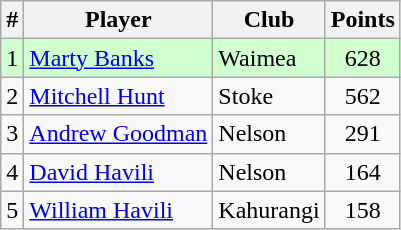<table class="wikitable" style="text-align:center">
<tr>
<th>#</th>
<th>Player</th>
<th>Club</th>
<th>Points</th>
</tr>
<tr style="background:#d0ffd0">
<td>1</td>
<td align="left"><a href='#'>Marty Banks</a></td>
<td align="left">Waimea</td>
<td>628</td>
</tr>
<tr>
<td>2</td>
<td align="left"><a href='#'>Mitchell Hunt</a></td>
<td align="left">Stoke</td>
<td>562</td>
</tr>
<tr>
<td>3</td>
<td align="left"><a href='#'>Andrew Goodman</a></td>
<td align="left">Nelson</td>
<td>291</td>
</tr>
<tr>
<td>4</td>
<td align="left"><a href='#'>David Havili</a></td>
<td align="left">Nelson</td>
<td>164</td>
</tr>
<tr>
<td>5</td>
<td align="left"><a href='#'>William Havili</a></td>
<td align="left">Kahurangi</td>
<td>158</td>
</tr>
</table>
